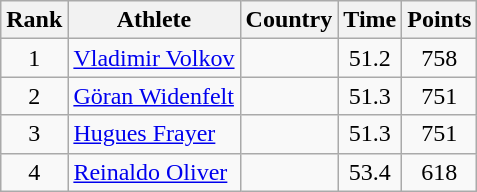<table class="wikitable sortable" style="text-align:center">
<tr>
<th>Rank</th>
<th>Athlete</th>
<th>Country</th>
<th>Time</th>
<th>Points</th>
</tr>
<tr>
<td>1</td>
<td align=left><a href='#'>Vladimir Volkov</a></td>
<td align=left></td>
<td>51.2</td>
<td>758</td>
</tr>
<tr>
<td>2</td>
<td align=left><a href='#'>Göran Widenfelt</a></td>
<td align=left></td>
<td>51.3</td>
<td>751</td>
</tr>
<tr>
<td>3</td>
<td align=left><a href='#'>Hugues Frayer</a></td>
<td align=left></td>
<td>51.3</td>
<td>751</td>
</tr>
<tr>
<td>4</td>
<td align=left><a href='#'>Reinaldo Oliver</a></td>
<td align=left></td>
<td>53.4</td>
<td>618</td>
</tr>
</table>
